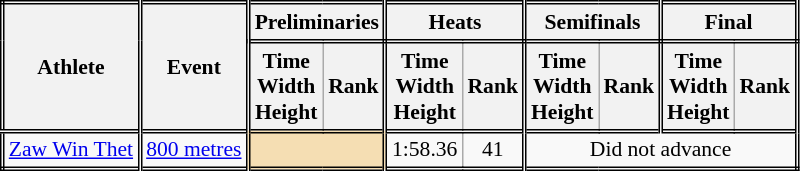<table class=wikitable style="font-size:90%; border: double;">
<tr>
<th rowspan="2" style="border-right:double">Athlete</th>
<th rowspan="2" style="border-right:double">Event</th>
<th colspan="2" style="border-right:double; border-bottom:double;">Preliminaries</th>
<th colspan="2" style="border-right:double; border-bottom:double;">Heats</th>
<th colspan="2" style="border-right:double; border-bottom:double;">Semifinals</th>
<th colspan="2" style="border-right:double; border-bottom:double;">Final</th>
</tr>
<tr>
<th>Time<br>Width<br>Height</th>
<th style="border-right:double">Rank</th>
<th>Time<br>Width<br>Height</th>
<th style="border-right:double">Rank</th>
<th>Time<br>Width<br>Height</th>
<th style="border-right:double">Rank</th>
<th>Time<br>Width<br>Height</th>
<th style="border-right:double">Rank</th>
</tr>
<tr style="border-top: double;">
<td style="border-right:double"><a href='#'>Zaw Win Thet</a></td>
<td style="border-right:double"><a href='#'>800 metres</a></td>
<td style="border-right:double" colspan= 2 bgcolor="wheat"></td>
<td align=center>1:58.36</td>
<td align=center style="border-right:double">41</td>
<td colspan="4" align=center>Did not advance</td>
</tr>
</table>
